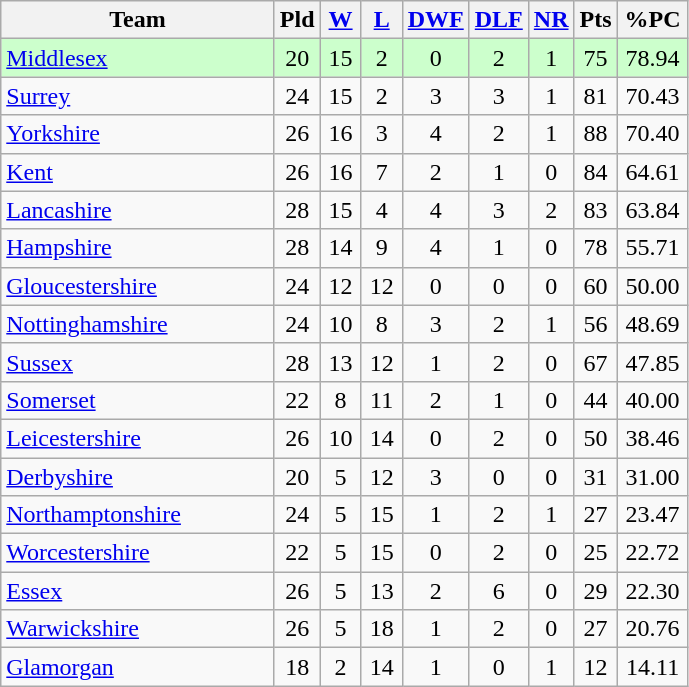<table class="wikitable" style="text-align:center;">
<tr>
<th width=175>Team</th>
<th width=20 abbr="Played">Pld</th>
<th width=20 abbr="Won"><a href='#'>W</a></th>
<th width=20 abbr="Lost"><a href='#'>L</a></th>
<th width=20 abbr="Drawn"><a href='#'>DWF</a></th>
<th width=20 abbr="Drawn"><a href='#'>DLF</a></th>
<th width=20 abbr="No Result"><a href='#'>NR</a></th>
<th width=20 abbr="Points">Pts</th>
<th width=40 abbr="Percentage of possible points">%PC</th>
</tr>
<tr style="background:#ccffcc;">
<td style="text-align:left;"><a href='#'>Middlesex</a></td>
<td>20</td>
<td>15</td>
<td>2</td>
<td>0</td>
<td>2</td>
<td>1</td>
<td>75</td>
<td>78.94</td>
</tr>
<tr>
<td style="text-align:left;"><a href='#'>Surrey</a></td>
<td>24</td>
<td>15</td>
<td>2</td>
<td>3</td>
<td>3</td>
<td>1</td>
<td>81</td>
<td>70.43</td>
</tr>
<tr>
<td style="text-align:left;"><a href='#'>Yorkshire</a></td>
<td>26</td>
<td>16</td>
<td>3</td>
<td>4</td>
<td>2</td>
<td>1</td>
<td>88</td>
<td>70.40</td>
</tr>
<tr>
<td style="text-align:left;"><a href='#'>Kent</a></td>
<td>26</td>
<td>16</td>
<td>7</td>
<td>2</td>
<td>1</td>
<td>0</td>
<td>84</td>
<td>64.61</td>
</tr>
<tr>
<td style="text-align:left;"><a href='#'>Lancashire</a></td>
<td>28</td>
<td>15</td>
<td>4</td>
<td>4</td>
<td>3</td>
<td>2</td>
<td>83</td>
<td>63.84</td>
</tr>
<tr>
<td style="text-align:left;"><a href='#'>Hampshire</a></td>
<td>28</td>
<td>14</td>
<td>9</td>
<td>4</td>
<td>1</td>
<td>0</td>
<td>78</td>
<td>55.71</td>
</tr>
<tr>
<td style="text-align:left;"><a href='#'>Gloucestershire</a></td>
<td>24</td>
<td>12</td>
<td>12</td>
<td>0</td>
<td>0</td>
<td>0</td>
<td>60</td>
<td>50.00</td>
</tr>
<tr>
<td style="text-align:left;"><a href='#'>Nottinghamshire</a></td>
<td>24</td>
<td>10</td>
<td>8</td>
<td>3</td>
<td>2</td>
<td>1</td>
<td>56</td>
<td>48.69</td>
</tr>
<tr>
<td style="text-align:left;"><a href='#'>Sussex</a></td>
<td>28</td>
<td>13</td>
<td>12</td>
<td>1</td>
<td>2</td>
<td>0</td>
<td>67</td>
<td>47.85</td>
</tr>
<tr>
<td style="text-align:left;"><a href='#'>Somerset</a></td>
<td>22</td>
<td>8</td>
<td>11</td>
<td>2</td>
<td>1</td>
<td>0</td>
<td>44</td>
<td>40.00</td>
</tr>
<tr>
<td style="text-align:left;"><a href='#'>Leicestershire</a></td>
<td>26</td>
<td>10</td>
<td>14</td>
<td>0</td>
<td>2</td>
<td>0</td>
<td>50</td>
<td>38.46</td>
</tr>
<tr>
<td style="text-align:left;"><a href='#'>Derbyshire</a></td>
<td>20</td>
<td>5</td>
<td>12</td>
<td>3</td>
<td>0</td>
<td>0</td>
<td>31</td>
<td>31.00</td>
</tr>
<tr>
<td style="text-align:left;"><a href='#'>Northamptonshire</a></td>
<td>24</td>
<td>5</td>
<td>15</td>
<td>1</td>
<td>2</td>
<td>1</td>
<td>27</td>
<td>23.47</td>
</tr>
<tr>
<td style="text-align:left;"><a href='#'>Worcestershire</a></td>
<td>22</td>
<td>5</td>
<td>15</td>
<td>0</td>
<td>2</td>
<td>0</td>
<td>25</td>
<td>22.72</td>
</tr>
<tr>
<td style="text-align:left;"><a href='#'>Essex</a></td>
<td>26</td>
<td>5</td>
<td>13</td>
<td>2</td>
<td>6</td>
<td>0</td>
<td>29</td>
<td>22.30</td>
</tr>
<tr>
<td style="text-align:left;"><a href='#'>Warwickshire</a></td>
<td>26</td>
<td>5</td>
<td>18</td>
<td>1</td>
<td>2</td>
<td>0</td>
<td>27</td>
<td>20.76</td>
</tr>
<tr>
<td style="text-align:left;"><a href='#'>Glamorgan</a></td>
<td>18</td>
<td>2</td>
<td>14</td>
<td>1</td>
<td>0</td>
<td>1</td>
<td>12</td>
<td>14.11</td>
</tr>
</table>
